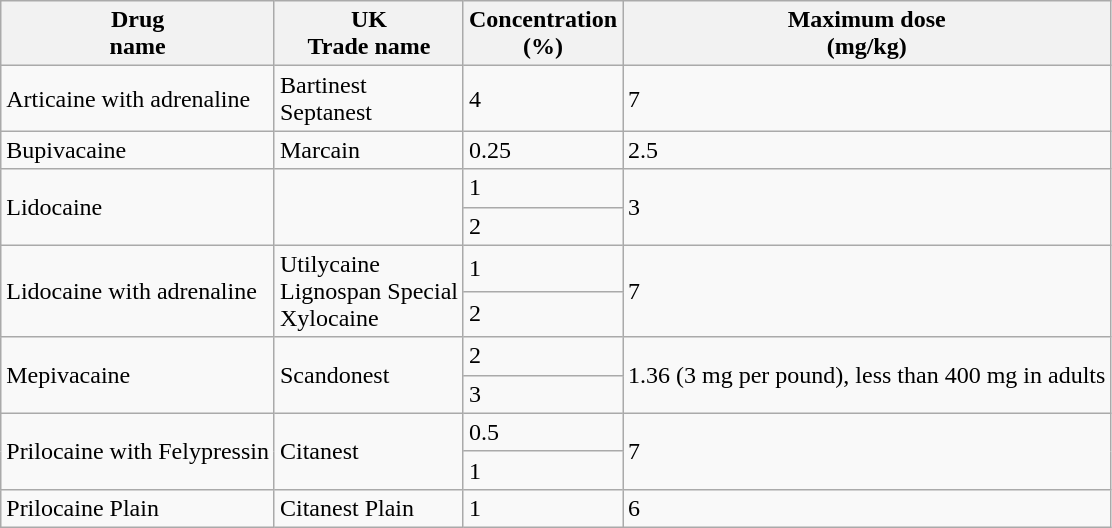<table class="wikitable">
<tr>
<th>Drug<br>name</th>
<th>UK<br>Trade name</th>
<th>Concentration<br>(%)</th>
<th>Maximum dose<br>(mg/kg)</th>
</tr>
<tr>
<td>Articaine with adrenaline</td>
<td>Bartinest<br>Septanest</td>
<td>4</td>
<td>7</td>
</tr>
<tr>
<td>Bupivacaine</td>
<td>Marcain</td>
<td>0.25</td>
<td>2.5</td>
</tr>
<tr>
<td rowspan="2">Lidocaine</td>
<td rowspan="2"></td>
<td>1</td>
<td rowspan="2">3</td>
</tr>
<tr>
<td>2</td>
</tr>
<tr>
<td rowspan="2">Lidocaine with adrenaline</td>
<td rowspan="2">Utilycaine<br>Lignospan Special<br>Xylocaine</td>
<td>1</td>
<td rowspan="2">7</td>
</tr>
<tr>
<td>2</td>
</tr>
<tr>
<td rowspan="2">Mepivacaine</td>
<td rowspan="2">Scandonest</td>
<td>2</td>
<td rowspan="2">1.36 (3 mg per pound), less than 400 mg in adults</td>
</tr>
<tr>
<td>3</td>
</tr>
<tr>
<td rowspan="2">Prilocaine with Felypressin</td>
<td rowspan="2">Citanest</td>
<td>0.5</td>
<td rowspan="2">7</td>
</tr>
<tr>
<td>1</td>
</tr>
<tr>
<td>Prilocaine Plain</td>
<td>Citanest Plain</td>
<td>1</td>
<td>6</td>
</tr>
</table>
